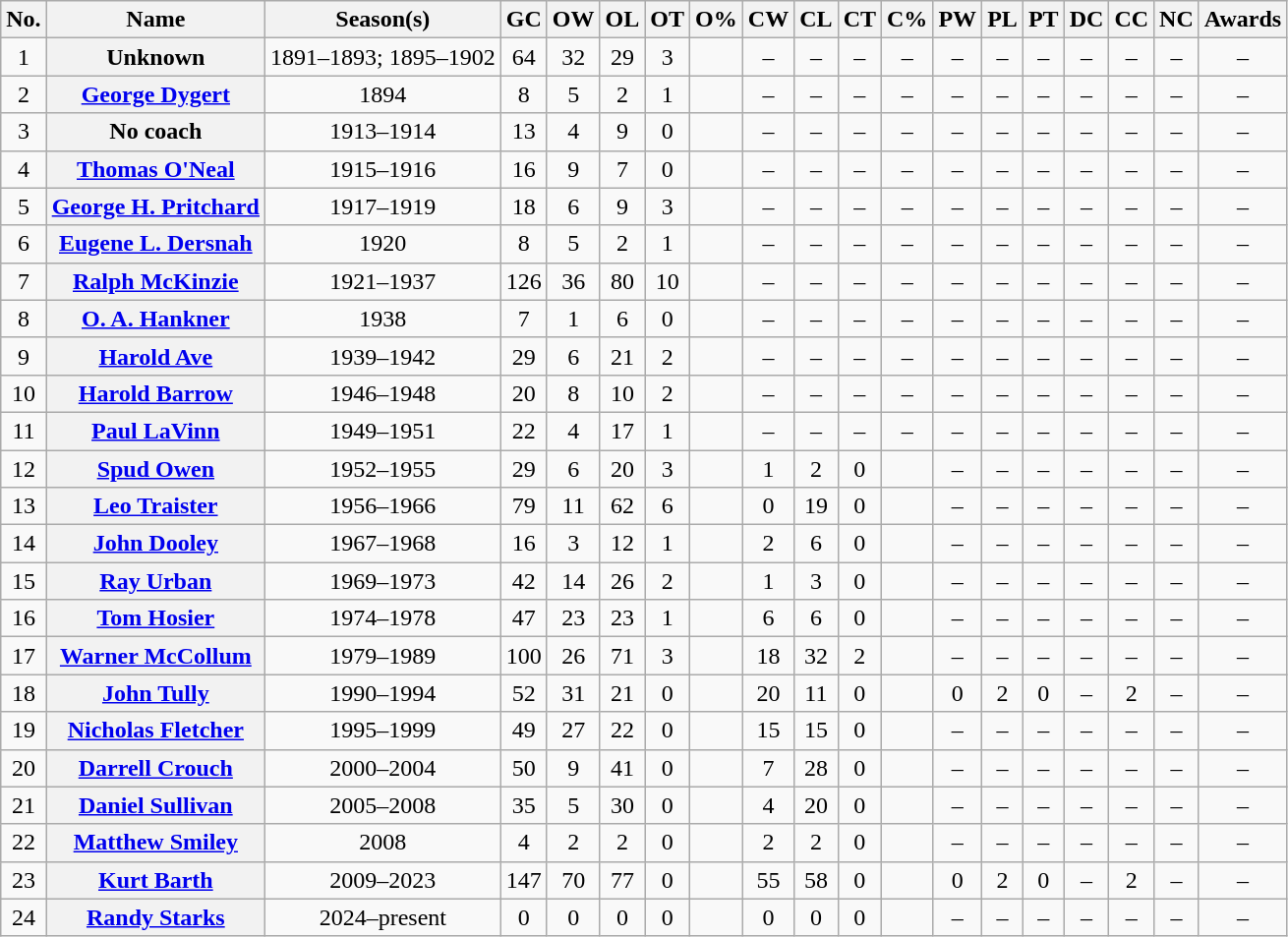<table class="wikitable sortable plainrowheaders" style="text-align:center">
<tr>
<th scope="col" class="unsortable">No.</th>
<th scope="col">Name</th>
<th scope="col">Season(s)</th>
<th scope="col">GC</th>
<th scope="col">OW</th>
<th scope="col">OL</th>
<th scope="col">OT</th>
<th scope="col">O%</th>
<th scope="col">CW</th>
<th scope="col">CL</th>
<th scope="col">CT</th>
<th scope="col">C%</th>
<th scope="col">PW</th>
<th scope="col">PL</th>
<th scope="col">PT</th>
<th scope="col">DC</th>
<th scope="col">CC</th>
<th scope="col">NC</th>
<th scope="col" class="unsortable">Awards</th>
</tr>
<tr>
<td>1</td>
<th scope="row">Unknown</th>
<td>1891–1893; 1895–1902</td>
<td>64</td>
<td>32</td>
<td>29</td>
<td>3</td>
<td></td>
<td>–</td>
<td>–</td>
<td>–</td>
<td>–</td>
<td>–</td>
<td>–</td>
<td>–</td>
<td>–</td>
<td>–</td>
<td>–</td>
<td>–</td>
</tr>
<tr>
<td>2</td>
<th scope="row"><a href='#'>George Dygert</a></th>
<td>1894</td>
<td>8</td>
<td>5</td>
<td>2</td>
<td>1</td>
<td></td>
<td>–</td>
<td>–</td>
<td>–</td>
<td>–</td>
<td>–</td>
<td>–</td>
<td>–</td>
<td>–</td>
<td>–</td>
<td>–</td>
<td>–</td>
</tr>
<tr>
<td>3</td>
<th scope="row">No coach</th>
<td>1913–1914</td>
<td>13</td>
<td>4</td>
<td>9</td>
<td>0</td>
<td></td>
<td>–</td>
<td>–</td>
<td>–</td>
<td>–</td>
<td>–</td>
<td>–</td>
<td>–</td>
<td>–</td>
<td>–</td>
<td>–</td>
<td>–</td>
</tr>
<tr>
<td>4</td>
<th scope="row"><a href='#'>Thomas O'Neal</a></th>
<td>1915–1916</td>
<td>16</td>
<td>9</td>
<td>7</td>
<td>0</td>
<td></td>
<td>–</td>
<td>–</td>
<td>–</td>
<td>–</td>
<td>–</td>
<td>–</td>
<td>–</td>
<td>–</td>
<td>–</td>
<td>–</td>
<td>–</td>
</tr>
<tr>
<td>5</td>
<th scope="row"><a href='#'>George H. Pritchard</a></th>
<td>1917–1919</td>
<td>18</td>
<td>6</td>
<td>9</td>
<td>3</td>
<td></td>
<td>–</td>
<td>–</td>
<td>–</td>
<td>–</td>
<td>–</td>
<td>–</td>
<td>–</td>
<td>–</td>
<td>–</td>
<td>–</td>
<td>–</td>
</tr>
<tr>
<td>6</td>
<th scope="row"><a href='#'>Eugene L. Dersnah</a></th>
<td>1920</td>
<td>8</td>
<td>5</td>
<td>2</td>
<td>1</td>
<td></td>
<td>–</td>
<td>–</td>
<td>–</td>
<td>–</td>
<td>–</td>
<td>–</td>
<td>–</td>
<td>–</td>
<td>–</td>
<td>–</td>
<td>–</td>
</tr>
<tr>
<td>7</td>
<th scope="row"><a href='#'>Ralph McKinzie</a></th>
<td>1921–1937</td>
<td>126</td>
<td>36</td>
<td>80</td>
<td>10</td>
<td></td>
<td>–</td>
<td>–</td>
<td>–</td>
<td>–</td>
<td>–</td>
<td>–</td>
<td>–</td>
<td>–</td>
<td>–</td>
<td>–</td>
<td>–</td>
</tr>
<tr>
<td>8</td>
<th scope="row"><a href='#'>O. A. Hankner</a></th>
<td>1938</td>
<td>7</td>
<td>1</td>
<td>6</td>
<td>0</td>
<td></td>
<td>–</td>
<td>–</td>
<td>–</td>
<td>–</td>
<td>–</td>
<td>–</td>
<td>–</td>
<td>–</td>
<td>–</td>
<td>–</td>
<td>–</td>
</tr>
<tr>
<td>9</td>
<th scope="row"><a href='#'>Harold Ave</a></th>
<td>1939–1942</td>
<td>29</td>
<td>6</td>
<td>21</td>
<td>2</td>
<td></td>
<td>–</td>
<td>–</td>
<td>–</td>
<td>–</td>
<td>–</td>
<td>–</td>
<td>–</td>
<td>–</td>
<td>–</td>
<td>–</td>
<td>–</td>
</tr>
<tr>
<td>10</td>
<th scope="row"><a href='#'>Harold Barrow</a></th>
<td>1946–1948</td>
<td>20</td>
<td>8</td>
<td>10</td>
<td>2</td>
<td></td>
<td>–</td>
<td>–</td>
<td>–</td>
<td>–</td>
<td>–</td>
<td>–</td>
<td>–</td>
<td>–</td>
<td>–</td>
<td>–</td>
<td>–</td>
</tr>
<tr>
<td>11</td>
<th scope="row"><a href='#'>Paul LaVinn</a></th>
<td>1949–1951</td>
<td>22</td>
<td>4</td>
<td>17</td>
<td>1</td>
<td></td>
<td>–</td>
<td>–</td>
<td>–</td>
<td>–</td>
<td>–</td>
<td>–</td>
<td>–</td>
<td>–</td>
<td>–</td>
<td>–</td>
<td>–</td>
</tr>
<tr>
<td>12</td>
<th scope="row"><a href='#'>Spud Owen</a></th>
<td>1952–1955</td>
<td>29</td>
<td>6</td>
<td>20</td>
<td>3</td>
<td></td>
<td>1</td>
<td>2</td>
<td>0</td>
<td></td>
<td>–</td>
<td>–</td>
<td>–</td>
<td>–</td>
<td>–</td>
<td>–</td>
<td>–</td>
</tr>
<tr>
<td>13</td>
<th scope="row"><a href='#'>Leo Traister</a></th>
<td>1956–1966</td>
<td>79</td>
<td>11</td>
<td>62</td>
<td>6</td>
<td></td>
<td>0</td>
<td>19</td>
<td>0</td>
<td></td>
<td>–</td>
<td>–</td>
<td>–</td>
<td>–</td>
<td>–</td>
<td>–</td>
<td>–</td>
</tr>
<tr>
<td>14</td>
<th scope="row"><a href='#'>John Dooley</a></th>
<td>1967–1968</td>
<td>16</td>
<td>3</td>
<td>12</td>
<td>1</td>
<td></td>
<td>2</td>
<td>6</td>
<td>0</td>
<td></td>
<td>–</td>
<td>–</td>
<td>–</td>
<td>–</td>
<td>–</td>
<td>–</td>
<td>–</td>
</tr>
<tr>
<td>15</td>
<th scope="row"><a href='#'>Ray Urban</a></th>
<td>1969–1973</td>
<td>42</td>
<td>14</td>
<td>26</td>
<td>2</td>
<td></td>
<td>1</td>
<td>3</td>
<td>0</td>
<td></td>
<td>–</td>
<td>–</td>
<td>–</td>
<td>–</td>
<td>–</td>
<td>–</td>
<td>–</td>
</tr>
<tr>
<td>16</td>
<th scope="row"><a href='#'>Tom Hosier</a></th>
<td>1974–1978</td>
<td>47</td>
<td>23</td>
<td>23</td>
<td>1</td>
<td></td>
<td>6</td>
<td>6</td>
<td>0</td>
<td></td>
<td>–</td>
<td>–</td>
<td>–</td>
<td>–</td>
<td>–</td>
<td>–</td>
<td>–</td>
</tr>
<tr>
<td>17</td>
<th scope="row"><a href='#'>Warner McCollum</a></th>
<td>1979–1989</td>
<td>100</td>
<td>26</td>
<td>71</td>
<td>3</td>
<td></td>
<td>18</td>
<td>32</td>
<td>2</td>
<td></td>
<td>–</td>
<td>–</td>
<td>–</td>
<td>–</td>
<td>–</td>
<td>–</td>
<td>–</td>
</tr>
<tr>
<td>18</td>
<th scope="row"><a href='#'>John Tully</a></th>
<td>1990–1994</td>
<td>52</td>
<td>31</td>
<td>21</td>
<td>0</td>
<td></td>
<td>20</td>
<td>11</td>
<td>0</td>
<td></td>
<td>0</td>
<td>2</td>
<td>0</td>
<td>–</td>
<td>2</td>
<td>–</td>
<td>–</td>
</tr>
<tr>
<td>19</td>
<th scope="row"><a href='#'>Nicholas Fletcher</a></th>
<td>1995–1999</td>
<td>49</td>
<td>27</td>
<td>22</td>
<td>0</td>
<td></td>
<td>15</td>
<td>15</td>
<td>0</td>
<td></td>
<td>–</td>
<td>–</td>
<td>–</td>
<td>–</td>
<td>–</td>
<td>–</td>
<td>–</td>
</tr>
<tr>
<td>20</td>
<th scope="row"><a href='#'>Darrell Crouch</a></th>
<td>2000–2004</td>
<td>50</td>
<td>9</td>
<td>41</td>
<td>0</td>
<td></td>
<td>7</td>
<td>28</td>
<td>0</td>
<td></td>
<td>–</td>
<td>–</td>
<td>–</td>
<td>–</td>
<td>–</td>
<td>–</td>
<td>–</td>
</tr>
<tr>
<td>21</td>
<th scope="row"><a href='#'>Daniel Sullivan</a></th>
<td>2005–2008</td>
<td>35</td>
<td>5</td>
<td>30</td>
<td>0</td>
<td></td>
<td>4</td>
<td>20</td>
<td>0</td>
<td></td>
<td>–</td>
<td>–</td>
<td>–</td>
<td>–</td>
<td>–</td>
<td>–</td>
<td>–</td>
</tr>
<tr>
<td>22</td>
<th scope="row"><a href='#'>Matthew Smiley</a></th>
<td>2008</td>
<td>4</td>
<td>2</td>
<td>2</td>
<td>0</td>
<td></td>
<td>2</td>
<td>2</td>
<td>0</td>
<td></td>
<td>–</td>
<td>–</td>
<td>–</td>
<td>–</td>
<td>–</td>
<td>–</td>
<td>–</td>
</tr>
<tr>
<td>23</td>
<th scope="row"><a href='#'>Kurt Barth</a></th>
<td>2009–2023</td>
<td>147</td>
<td>70</td>
<td>77</td>
<td>0</td>
<td></td>
<td>55</td>
<td>58</td>
<td>0</td>
<td></td>
<td>0</td>
<td>2</td>
<td>0</td>
<td>–</td>
<td>2</td>
<td>–</td>
<td>–</td>
</tr>
<tr>
<td>24</td>
<th scope="row"><a href='#'>Randy Starks</a></th>
<td>2024–present</td>
<td>0</td>
<td>0</td>
<td>0</td>
<td>0</td>
<td></td>
<td>0</td>
<td>0</td>
<td>0</td>
<td></td>
<td>–</td>
<td>–</td>
<td>–</td>
<td>–</td>
<td>–</td>
<td>–</td>
<td>–</td>
</tr>
</table>
